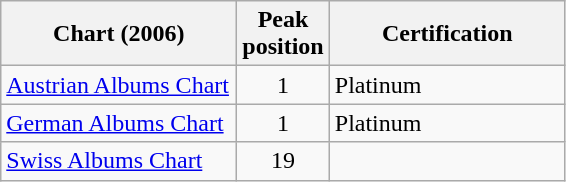<table class="wikitable">
<tr>
<th style="width:150px;">Chart (2006)</th>
<th>Peak<br>position </th>
<th style="width:150px;">Certification</th>
</tr>
<tr>
<td align="left"><a href='#'>Austrian Albums Chart</a></td>
<td style="text-align:center;">1</td>
<td align="left">Platinum</td>
</tr>
<tr>
<td align="left"><a href='#'>German Albums Chart</a></td>
<td style="text-align:center;">1</td>
<td align="left">Platinum</td>
</tr>
<tr>
<td align="left"><a href='#'>Swiss Albums Chart</a></td>
<td style="text-align:center;">19</td>
<td align="left"></td>
</tr>
</table>
